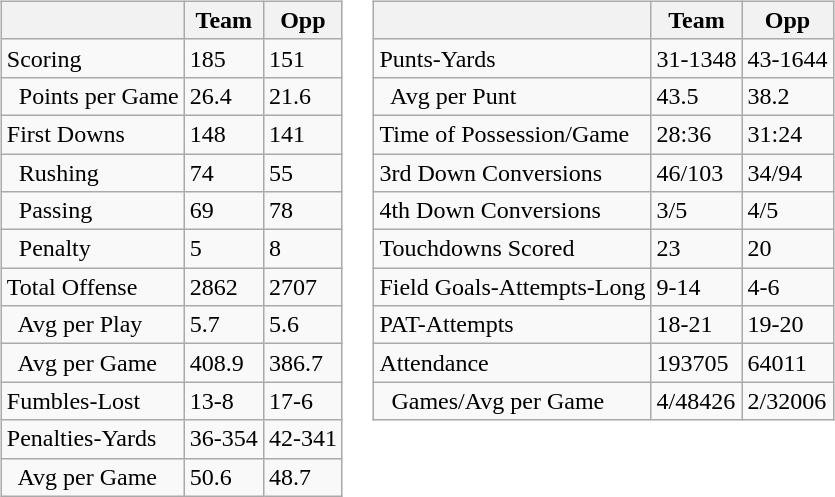<table>
<tr>
<td valign="top"><br><table class="wikitable" style="white-space:nowrap;">
<tr>
<th></th>
<th>Team</th>
<th>Opp</th>
</tr>
<tr>
<td>Scoring</td>
<td>185</td>
<td>151</td>
</tr>
<tr>
<td>  Points per Game</td>
<td>26.4</td>
<td>21.6</td>
</tr>
<tr>
<td>First Downs</td>
<td>148</td>
<td>141</td>
</tr>
<tr>
<td>  Rushing</td>
<td>74</td>
<td>55</td>
</tr>
<tr>
<td>  Passing</td>
<td>69</td>
<td>78</td>
</tr>
<tr>
<td>  Penalty</td>
<td>5</td>
<td>8</td>
</tr>
<tr>
<td>Total Offense</td>
<td>2862</td>
<td>2707</td>
</tr>
<tr>
<td>  Avg per Play</td>
<td>5.7</td>
<td>5.6</td>
</tr>
<tr>
<td>  Avg per Game</td>
<td>408.9</td>
<td>386.7</td>
</tr>
<tr>
<td>Fumbles-Lost</td>
<td>13-8</td>
<td>17-6</td>
</tr>
<tr>
<td>Penalties-Yards</td>
<td>36-354</td>
<td>42-341</td>
</tr>
<tr>
<td>  Avg per Game</td>
<td>50.6</td>
<td>48.7</td>
</tr>
</table>
</td>
<td valign="top"><br><table class="wikitable" style="white-space:nowrap;">
<tr>
<th></th>
<th>Team</th>
<th>Opp</th>
</tr>
<tr>
<td>Punts-Yards</td>
<td>31-1348</td>
<td>43-1644</td>
</tr>
<tr>
<td>  Avg per Punt</td>
<td>43.5</td>
<td>38.2</td>
</tr>
<tr>
<td>Time of Possession/Game</td>
<td>28:36</td>
<td>31:24</td>
</tr>
<tr>
<td>3rd Down Conversions</td>
<td>46/103</td>
<td>34/94</td>
</tr>
<tr>
<td>4th Down Conversions</td>
<td>3/5</td>
<td>4/5</td>
</tr>
<tr>
<td>Touchdowns Scored</td>
<td>23</td>
<td>20</td>
</tr>
<tr>
<td>Field Goals-Attempts-Long</td>
<td>9-14</td>
<td>4-6</td>
</tr>
<tr>
<td>PAT-Attempts</td>
<td>18-21</td>
<td>19-20</td>
</tr>
<tr>
<td>Attendance</td>
<td>193705</td>
<td>64011</td>
</tr>
<tr>
<td>  Games/Avg per Game</td>
<td>4/48426</td>
<td>2/32006</td>
</tr>
</table>
</td>
</tr>
</table>
